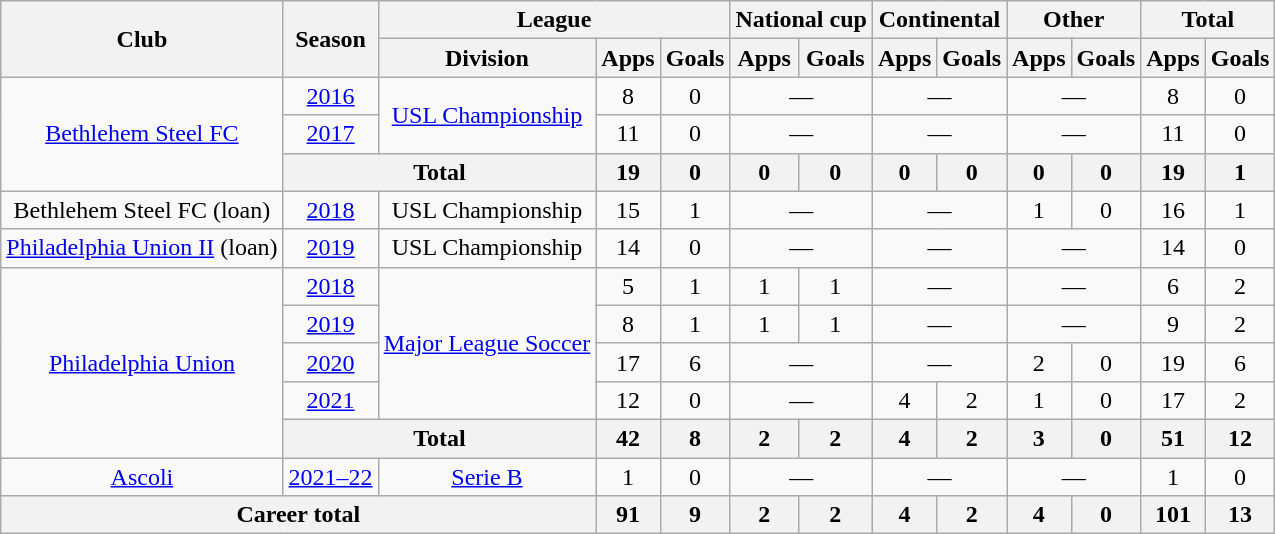<table class="wikitable" style="text-align:center">
<tr>
<th rowspan="2">Club</th>
<th rowspan="2">Season</th>
<th colspan="3">League</th>
<th colspan="2">National cup</th>
<th colspan="2">Continental</th>
<th colspan="2">Other</th>
<th colspan="2">Total</th>
</tr>
<tr>
<th>Division</th>
<th>Apps</th>
<th>Goals</th>
<th>Apps</th>
<th>Goals</th>
<th>Apps</th>
<th>Goals</th>
<th>Apps</th>
<th>Goals</th>
<th>Apps</th>
<th>Goals</th>
</tr>
<tr>
<td rowspan="3"><a href='#'>Bethlehem Steel FC</a></td>
<td><a href='#'>2016</a></td>
<td rowspan="2"><a href='#'>USL Championship</a></td>
<td>8</td>
<td>0</td>
<td colspan="2">—</td>
<td colspan="2">—</td>
<td colspan="2">—</td>
<td>8</td>
<td>0</td>
</tr>
<tr>
<td><a href='#'>2017</a></td>
<td>11</td>
<td>0</td>
<td colspan="2">—</td>
<td colspan="2">—</td>
<td colspan="2">—</td>
<td>11</td>
<td>0</td>
</tr>
<tr>
<th colspan="2">Total</th>
<th>19</th>
<th>0</th>
<th>0</th>
<th>0</th>
<th>0</th>
<th>0</th>
<th>0</th>
<th>0</th>
<th>19</th>
<th>1</th>
</tr>
<tr>
<td>Bethlehem Steel FC (loan)</td>
<td><a href='#'>2018</a></td>
<td>USL Championship</td>
<td>15</td>
<td>1</td>
<td colspan="2">—</td>
<td colspan="2">—</td>
<td>1</td>
<td>0</td>
<td>16</td>
<td>1</td>
</tr>
<tr>
<td><a href='#'>Philadelphia Union II</a> (loan)</td>
<td><a href='#'>2019</a></td>
<td>USL Championship</td>
<td>14</td>
<td>0</td>
<td colspan="2">—</td>
<td colspan="2">—</td>
<td colspan="2">—</td>
<td>14</td>
<td>0</td>
</tr>
<tr>
<td rowspan=5><a href='#'>Philadelphia Union</a></td>
<td><a href='#'>2018</a></td>
<td rowspan=4><a href='#'>Major League Soccer</a></td>
<td>5</td>
<td>1</td>
<td>1</td>
<td>1</td>
<td colspan="2">—</td>
<td colspan="2">—</td>
<td>6</td>
<td>2</td>
</tr>
<tr>
<td><a href='#'>2019</a></td>
<td>8</td>
<td>1</td>
<td>1</td>
<td>1</td>
<td colspan="2">—</td>
<td colspan="2">—</td>
<td>9</td>
<td>2</td>
</tr>
<tr>
<td><a href='#'>2020</a></td>
<td>17</td>
<td>6</td>
<td colspan="2">—</td>
<td colspan="2">—</td>
<td>2</td>
<td>0</td>
<td>19</td>
<td>6</td>
</tr>
<tr>
<td><a href='#'>2021</a></td>
<td>12</td>
<td>0</td>
<td colspan="2">—</td>
<td>4</td>
<td>2</td>
<td>1</td>
<td>0</td>
<td>17</td>
<td>2</td>
</tr>
<tr>
<th colspan="2">Total</th>
<th>42</th>
<th>8</th>
<th>2</th>
<th>2</th>
<th>4</th>
<th>2</th>
<th>3</th>
<th>0</th>
<th>51</th>
<th>12</th>
</tr>
<tr>
<td><a href='#'>Ascoli</a></td>
<td><a href='#'>2021–22</a></td>
<td><a href='#'>Serie B</a></td>
<td>1</td>
<td>0</td>
<td colspan="2">—</td>
<td colspan="2">—</td>
<td colspan="2">—</td>
<td>1</td>
<td>0</td>
</tr>
<tr>
<th colspan="3">Career total</th>
<th>91</th>
<th>9</th>
<th>2</th>
<th>2</th>
<th>4</th>
<th>2</th>
<th>4</th>
<th>0</th>
<th>101</th>
<th>13</th>
</tr>
</table>
